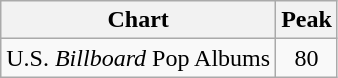<table class="wikitable">
<tr>
<th align="left">Chart</th>
<th align="left">Peak</th>
</tr>
<tr>
<td align="left">U.S. <em>Billboard</em> Pop Albums</td>
<td align="center">80</td>
</tr>
</table>
